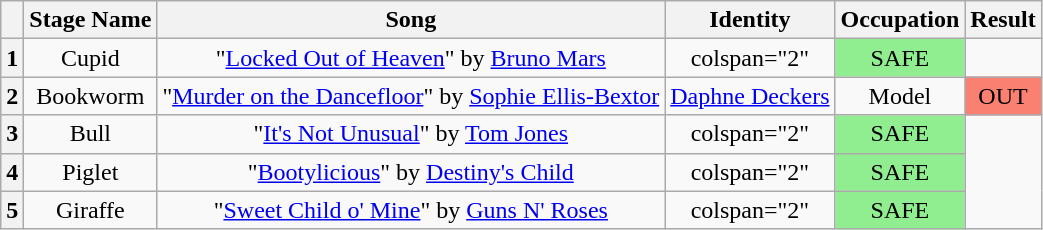<table class="wikitable plainrowheaders" style="text-align: center;">
<tr>
<th></th>
<th><strong>Stage Name</strong></th>
<th><strong>Song</strong></th>
<th>Identity</th>
<th><strong>Occupation</strong></th>
<th>Result</th>
</tr>
<tr>
<th>1</th>
<td>Cupid</td>
<td>"<a href='#'>Locked Out of Heaven</a>" by <a href='#'>Bruno Mars</a></td>
<td>colspan="2" </td>
<td bgcolor="lightgreen">SAFE</td>
</tr>
<tr>
<th>2</th>
<td>Bookworm</td>
<td>"<a href='#'>Murder on the Dancefloor</a>" by <a href='#'>Sophie Ellis-Bextor</a></td>
<td><a href='#'>Daphne Deckers</a></td>
<td>Model</td>
<td bgcolor="salmon">OUT</td>
</tr>
<tr>
<th>3</th>
<td>Bull</td>
<td>"<a href='#'>It's Not Unusual</a>" by <a href='#'>Tom Jones</a></td>
<td>colspan="2" </td>
<td bgcolor="lightgreen">SAFE</td>
</tr>
<tr>
<th>4</th>
<td>Piglet</td>
<td>"<a href='#'>Bootylicious</a>" by <a href='#'>Destiny's Child</a></td>
<td>colspan="2" </td>
<td bgcolor="lightgreen">SAFE</td>
</tr>
<tr>
<th>5</th>
<td>Giraffe</td>
<td>"<a href='#'>Sweet Child o' Mine</a>" by <a href='#'>Guns N' Roses</a></td>
<td>colspan="2" </td>
<td bgcolor="lightgreen">SAFE</td>
</tr>
</table>
